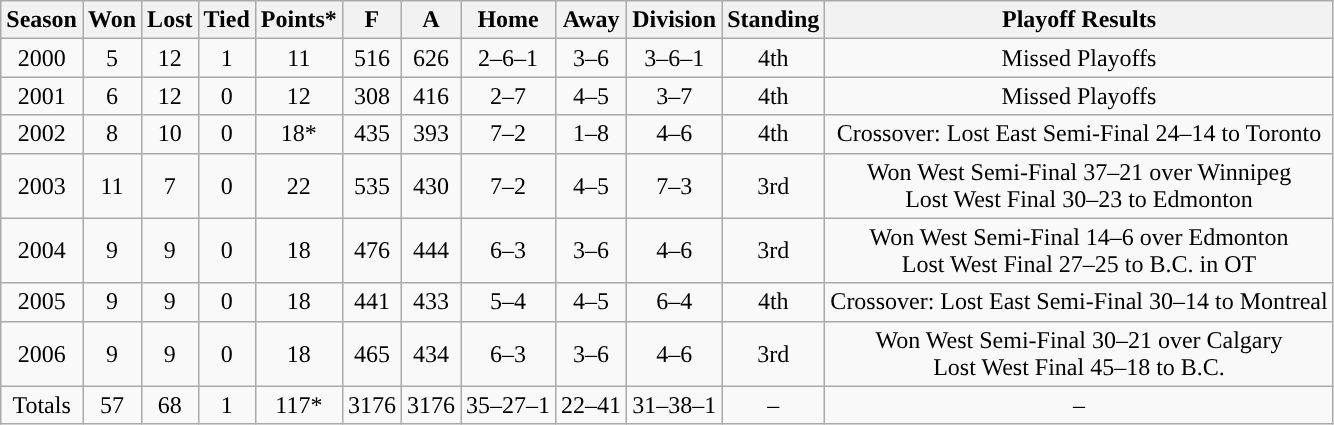<table class="wikitable" style="text-align: center;">
<tr>
<th>Season</th>
<th>Won</th>
<th>Lost</th>
<th>Tied</th>
<th>Points*</th>
<th>F</th>
<th>A</th>
<th>Home</th>
<th>Away</th>
<th>Division</th>
<th>Standing</th>
<th>Playoff Results</th>
</tr>
<tr>
<td>2000</td>
<td>5</td>
<td>12</td>
<td>1</td>
<td>11</td>
<td>516</td>
<td>626</td>
<td>2–6–1</td>
<td>3–6</td>
<td>3–6–1</td>
<td>4th</td>
<td>Missed Playoffs</td>
</tr>
<tr>
<td>2001</td>
<td>6</td>
<td>12</td>
<td>0</td>
<td>12</td>
<td>308</td>
<td>416</td>
<td>2–7</td>
<td>4–5</td>
<td>3–7</td>
<td>4th</td>
<td>Missed Playoffs</td>
</tr>
<tr>
<td>2002</td>
<td>8</td>
<td>10</td>
<td>0</td>
<td>18*</td>
<td>435</td>
<td>393</td>
<td>7–2</td>
<td>1–8</td>
<td>4–6</td>
<td>4th</td>
<td>Crossover: Lost East Semi-Final 24–14 to Toronto</td>
</tr>
<tr>
<td>2003</td>
<td>11</td>
<td>7</td>
<td>0</td>
<td>22</td>
<td>535</td>
<td>430</td>
<td>7–2</td>
<td>4–5</td>
<td>7–3</td>
<td>3rd</td>
<td>Won West Semi-Final 37–21 over Winnipeg<br>Lost West Final 30–23 to Edmonton</td>
</tr>
<tr>
<td>2004</td>
<td>9</td>
<td>9</td>
<td>0</td>
<td>18</td>
<td>476</td>
<td>444</td>
<td>6–3</td>
<td>3–6</td>
<td>4–6</td>
<td>3rd</td>
<td>Won West Semi-Final 14–6 over Edmonton<br>Lost West Final 27–25 to B.C. in OT</td>
</tr>
<tr>
<td>2005</td>
<td>9</td>
<td>9</td>
<td>0</td>
<td>18</td>
<td>441</td>
<td>433</td>
<td>5–4</td>
<td>4–5</td>
<td>6–4</td>
<td>4th</td>
<td>Crossover: Lost East Semi-Final 30–14 to Montreal</td>
</tr>
<tr>
<td>2006</td>
<td>9</td>
<td>9</td>
<td>0</td>
<td>18</td>
<td>465</td>
<td>434</td>
<td>6–3</td>
<td>3–6</td>
<td>4–6</td>
<td>3rd</td>
<td>Won West Semi-Final 30–21 over Calgary<br>Lost West Final 45–18 to B.C.</td>
</tr>
<tr>
<td>Totals</td>
<td>57</td>
<td>68</td>
<td>1</td>
<td>117*</td>
<td>3176</td>
<td>3176</td>
<td>35–27–1</td>
<td>22–41</td>
<td>31–38–1</td>
<td>–</td>
<td>–</td>
</tr>
</table>
